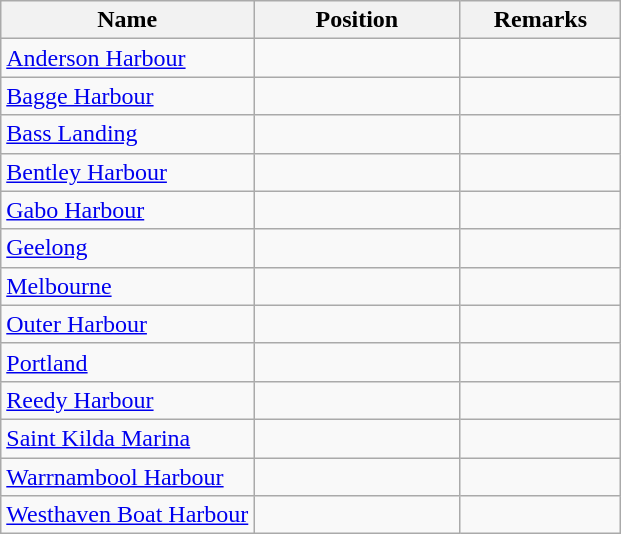<table class="wikitable">
<tr>
<th scope="col" style="min-width: 150px;">Name</th>
<th scope="col" style="min-width: 130px;">Position</th>
<th scope="col" style="min-width: 100px;">Remarks</th>
</tr>
<tr>
<td><a href='#'>Anderson Harbour</a></td>
<td></td>
<td></td>
</tr>
<tr>
<td><a href='#'>Bagge Harbour</a></td>
<td></td>
<td></td>
</tr>
<tr>
<td><a href='#'>Bass Landing</a></td>
<td></td>
<td></td>
</tr>
<tr>
<td><a href='#'>Bentley Harbour</a></td>
<td></td>
<td></td>
</tr>
<tr>
<td><a href='#'>Gabo Harbour</a></td>
<td></td>
<td></td>
</tr>
<tr>
<td><a href='#'>Geelong</a></td>
<td></td>
<td></td>
</tr>
<tr>
<td><a href='#'>Melbourne</a></td>
<td></td>
<td></td>
</tr>
<tr>
<td><a href='#'>Outer Harbour</a></td>
<td></td>
<td></td>
</tr>
<tr>
<td><a href='#'>Portland</a></td>
<td></td>
<td></td>
</tr>
<tr>
<td><a href='#'>Reedy Harbour</a></td>
<td></td>
<td></td>
</tr>
<tr>
<td><a href='#'>Saint Kilda Marina</a></td>
<td></td>
<td></td>
</tr>
<tr>
<td><a href='#'>Warrnambool Harbour</a></td>
<td></td>
<td></td>
</tr>
<tr>
<td><a href='#'>Westhaven Boat Harbour</a></td>
<td></td>
<td></td>
</tr>
</table>
